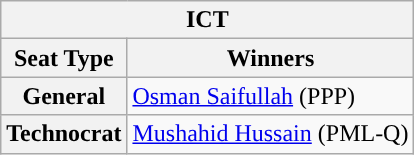<table class="wikitable">
<tr>
<th colspan="2">ICT</th>
</tr>
<tr>
<th>Seat Type</th>
<th>Winners</th>
</tr>
<tr>
<th>General</th>
<td style="background:"><a href='#'>Osman Saifullah</a> (PPP)</td>
</tr>
<tr>
<th>Technocrat</th>
<td style="background:"><a href='#'>Mushahid Hussain</a> (PML-Q)</td>
</tr>
</table>
